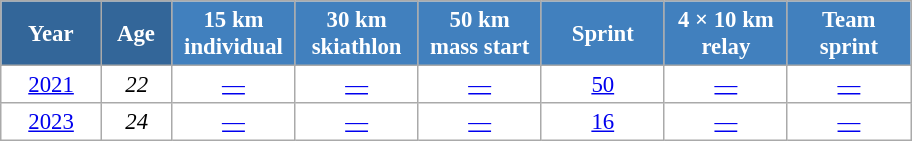<table class="wikitable" style="font-size:95%; text-align:center; border:grey solid 1px; border-collapse:collapse; background:#ffffff;">
<tr>
<th style="background-color:#369; color:white; width:60px;"> Year </th>
<th style="background-color:#369; color:white; width:40px;"> Age </th>
<th style="background-color:#4180be; color:white; width:75px;"> 15 km <br> individual </th>
<th style="background-color:#4180be; color:white; width:75px;"> 30 km <br> skiathlon </th>
<th style="background-color:#4180be; color:white; width:75px;"> 50 km <br> mass start </th>
<th style="background-color:#4180be; color:white; width:75px;"> Sprint </th>
<th style="background-color:#4180be; color:white; width:75px;"> 4 × 10 km <br> relay </th>
<th style="background-color:#4180be; color:white; width:75px;"> Team <br> sprint </th>
</tr>
<tr>
<td><a href='#'>2021</a></td>
<td><em>22</em></td>
<td><a href='#'>—</a></td>
<td><a href='#'>—</a></td>
<td><a href='#'>—</a></td>
<td><a href='#'>50</a></td>
<td><a href='#'>—</a></td>
<td><a href='#'>—</a></td>
</tr>
<tr>
<td><a href='#'>2023</a></td>
<td><em>24</em></td>
<td><a href='#'>—</a></td>
<td><a href='#'>—</a></td>
<td><a href='#'>—</a></td>
<td><a href='#'>16</a></td>
<td><a href='#'>—</a></td>
<td><a href='#'>—</a></td>
</tr>
</table>
